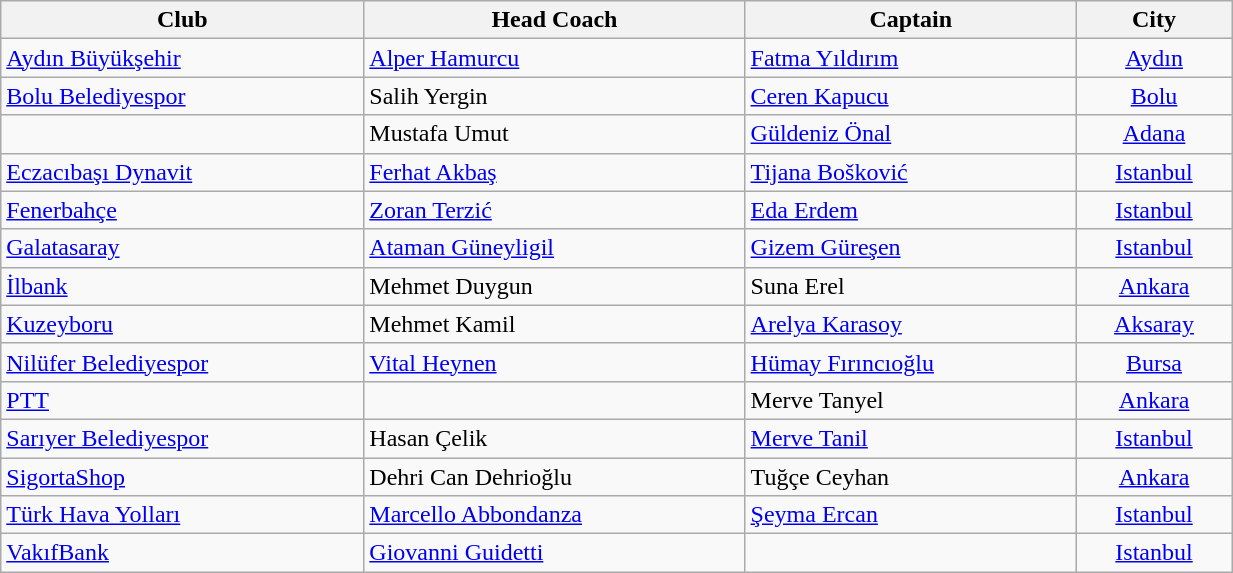<table class="wikitable" style="font-size:100%; width: 65%; text-align:left;">
<tr>
<th>Club</th>
<th>Head Coach</th>
<th>Captain</th>
<th>City</th>
</tr>
<tr>
<td><a href='#'>Aydın Büyükşehir</a></td>
<td> <a href='#'>Alper Hamurcu</a></td>
<td> <a href='#'>Fatma Yıldırım</a></td>
<td align=center><a href='#'>Aydın</a></td>
</tr>
<tr>
<td><a href='#'>Bolu Belediyespor</a></td>
<td> Salih Yergin</td>
<td> <a href='#'>Ceren Kapucu</a></td>
<td align=center><a href='#'>Bolu</a></td>
</tr>
<tr>
<td></td>
<td> Mustafa Umut</td>
<td> <a href='#'>Güldeniz Önal</a></td>
<td align=center><a href='#'>Adana</a></td>
</tr>
<tr>
<td><a href='#'>Eczacıbaşı Dynavit</a></td>
<td> <a href='#'>Ferhat Akbaş</a></td>
<td> <a href='#'>Tijana Bošković</a></td>
<td align=center><a href='#'>Istanbul</a></td>
</tr>
<tr>
<td><a href='#'>Fenerbahçe</a></td>
<td> <a href='#'>Zoran Terzić</a></td>
<td> <a href='#'>Eda Erdem</a></td>
<td align=center><a href='#'>Istanbul</a></td>
</tr>
<tr>
<td><a href='#'>Galatasaray</a></td>
<td> <a href='#'>Ataman Güneyligil</a></td>
<td> <a href='#'>Gizem Güreşen</a></td>
<td align=center><a href='#'>Istanbul</a></td>
</tr>
<tr>
<td><a href='#'>İlbank</a></td>
<td> Mehmet Duygun</td>
<td> Suna Erel</td>
<td align=center><a href='#'>Ankara</a></td>
</tr>
<tr>
<td><a href='#'>Kuzeyboru</a></td>
<td> Mehmet Kamil</td>
<td> <a href='#'>Arelya Karasoy</a></td>
<td align=center><a href='#'>Aksaray</a></td>
</tr>
<tr>
<td><a href='#'>Nilüfer Belediyespor</a></td>
<td> <a href='#'>Vital Heynen</a></td>
<td> <a href='#'>Hümay Fırıncıoğlu</a></td>
<td align=center><a href='#'>Bursa</a></td>
</tr>
<tr>
<td><a href='#'>PTT</a></td>
<td></td>
<td> Merve Tanyel</td>
<td align=center><a href='#'>Ankara</a></td>
</tr>
<tr>
<td><a href='#'>Sarıyer Belediyespor</a></td>
<td> Hasan Çelik</td>
<td> <a href='#'>Merve Tanil</a></td>
<td align=center><a href='#'>Istanbul</a></td>
</tr>
<tr>
<td><a href='#'>SigortaShop</a></td>
<td> Dehri Can Dehrioğlu</td>
<td> Tuğçe Ceyhan</td>
<td align=center><a href='#'>Ankara</a></td>
</tr>
<tr>
<td><a href='#'>Türk Hava Yolları</a></td>
<td> <a href='#'>Marcello Abbondanza</a></td>
<td> <a href='#'>Şeyma Ercan</a></td>
<td align=center><a href='#'>Istanbul</a></td>
</tr>
<tr>
<td><a href='#'>VakıfBank</a></td>
<td> <a href='#'>Giovanni Guidetti</a></td>
<td></td>
<td align=center><a href='#'>Istanbul</a></td>
</tr>
</table>
